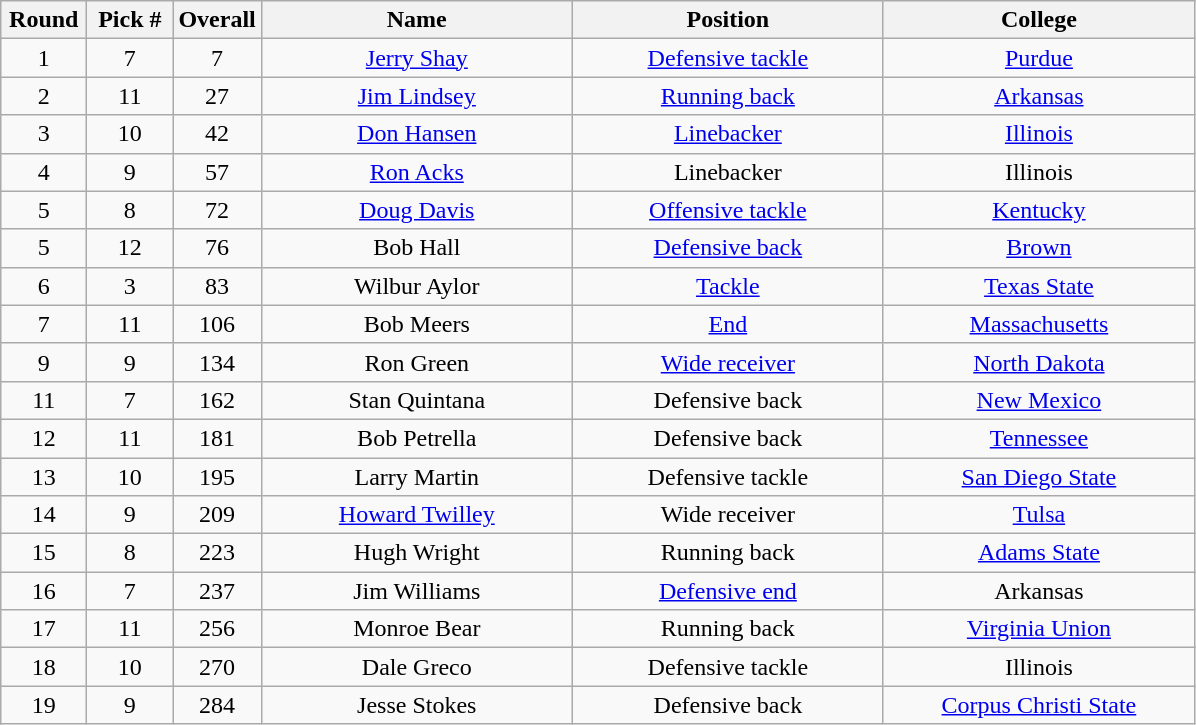<table class="wikitable sortable" style="text-align:center">
<tr>
<th width=50px>Round</th>
<th width=50px>Pick #</th>
<th width=50px>Overall</th>
<th width=200px>Name</th>
<th width=200px>Position</th>
<th width=200px>College</th>
</tr>
<tr>
<td>1</td>
<td>7</td>
<td>7</td>
<td><a href='#'>Jerry Shay</a></td>
<td><a href='#'>Defensive tackle</a></td>
<td><a href='#'>Purdue</a></td>
</tr>
<tr>
<td>2</td>
<td>11</td>
<td>27</td>
<td><a href='#'>Jim Lindsey</a></td>
<td><a href='#'>Running back</a></td>
<td><a href='#'>Arkansas</a></td>
</tr>
<tr>
<td>3</td>
<td>10</td>
<td>42</td>
<td><a href='#'>Don Hansen</a></td>
<td><a href='#'>Linebacker</a></td>
<td><a href='#'>Illinois</a></td>
</tr>
<tr>
<td>4</td>
<td>9</td>
<td>57</td>
<td><a href='#'>Ron Acks</a></td>
<td>Linebacker</td>
<td>Illinois</td>
</tr>
<tr>
<td>5</td>
<td>8</td>
<td>72</td>
<td><a href='#'>Doug Davis</a></td>
<td><a href='#'>Offensive tackle</a></td>
<td><a href='#'>Kentucky</a></td>
</tr>
<tr>
<td>5</td>
<td>12</td>
<td>76</td>
<td>Bob Hall</td>
<td><a href='#'>Defensive back</a></td>
<td><a href='#'>Brown</a></td>
</tr>
<tr>
<td>6</td>
<td>3</td>
<td>83</td>
<td>Wilbur Aylor</td>
<td><a href='#'>Tackle</a></td>
<td><a href='#'>Texas State</a></td>
</tr>
<tr>
<td>7</td>
<td>11</td>
<td>106</td>
<td>Bob Meers</td>
<td><a href='#'>End</a></td>
<td><a href='#'>Massachusetts</a></td>
</tr>
<tr>
<td>9</td>
<td>9</td>
<td>134</td>
<td>Ron Green</td>
<td><a href='#'>Wide receiver</a></td>
<td><a href='#'>North Dakota</a></td>
</tr>
<tr>
<td>11</td>
<td>7</td>
<td>162</td>
<td>Stan Quintana</td>
<td>Defensive back</td>
<td><a href='#'>New Mexico</a></td>
</tr>
<tr>
<td>12</td>
<td>11</td>
<td>181</td>
<td>Bob Petrella</td>
<td>Defensive back</td>
<td><a href='#'>Tennessee</a></td>
</tr>
<tr>
<td>13</td>
<td>10</td>
<td>195</td>
<td>Larry Martin</td>
<td>Defensive tackle</td>
<td><a href='#'>San Diego State</a></td>
</tr>
<tr>
<td>14</td>
<td>9</td>
<td>209</td>
<td><a href='#'>Howard Twilley</a></td>
<td>Wide receiver</td>
<td><a href='#'>Tulsa</a></td>
</tr>
<tr>
<td>15</td>
<td>8</td>
<td>223</td>
<td>Hugh Wright</td>
<td>Running back</td>
<td><a href='#'>Adams State</a></td>
</tr>
<tr>
<td>16</td>
<td>7</td>
<td>237</td>
<td>Jim Williams</td>
<td><a href='#'>Defensive end</a></td>
<td>Arkansas</td>
</tr>
<tr>
<td>17</td>
<td>11</td>
<td>256</td>
<td>Monroe Bear</td>
<td>Running back</td>
<td><a href='#'>Virginia Union</a></td>
</tr>
<tr>
<td>18</td>
<td>10</td>
<td>270</td>
<td>Dale Greco</td>
<td>Defensive tackle</td>
<td>Illinois</td>
</tr>
<tr>
<td>19</td>
<td>9</td>
<td>284</td>
<td>Jesse Stokes</td>
<td>Defensive back</td>
<td><a href='#'>Corpus Christi State</a></td>
</tr>
</table>
